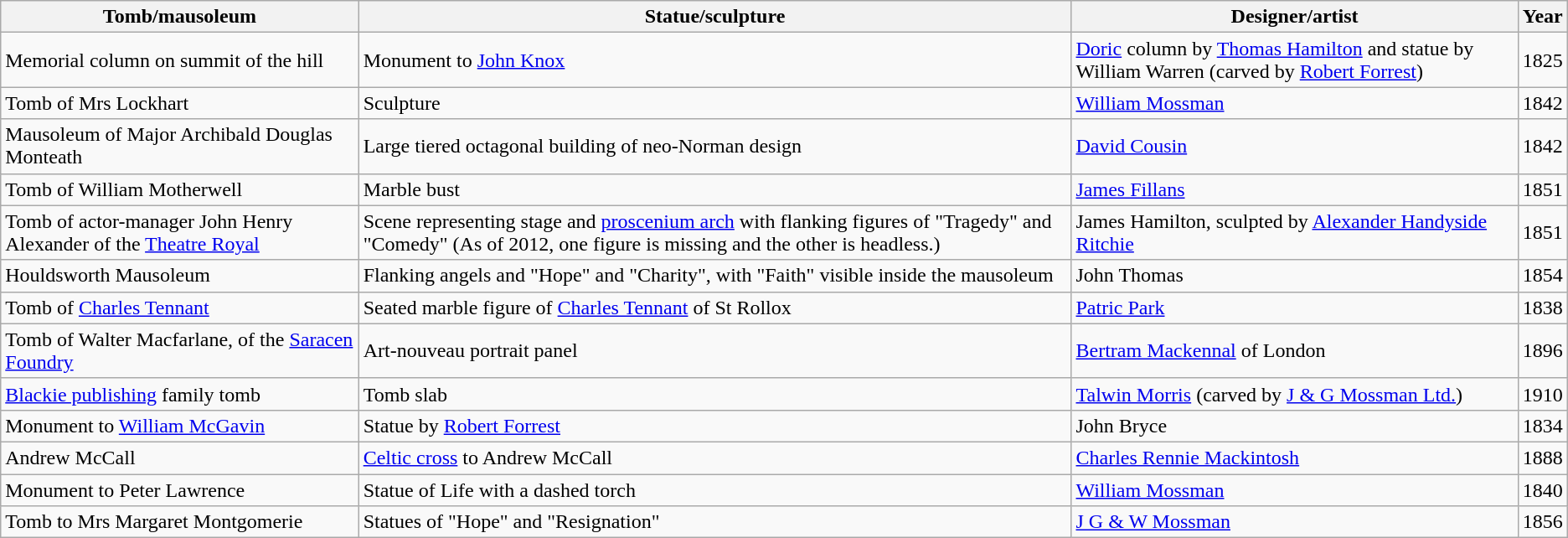<table class="wikitable sortable plainrowheaders">
<tr>
<th>Tomb/mausoleum</th>
<th>Statue/sculpture</th>
<th>Designer/artist</th>
<th>Year</th>
</tr>
<tr>
<td>Memorial column on summit of the hill</td>
<td>Monument to <a href='#'>John Knox</a></td>
<td><a href='#'>Doric</a> column by <a href='#'>Thomas Hamilton</a> and  statue by William Warren (carved by <a href='#'>Robert Forrest</a>)</td>
<td>1825</td>
</tr>
<tr>
<td>Tomb of Mrs Lockhart</td>
<td>Sculpture</td>
<td><a href='#'>William Mossman</a></td>
<td>1842</td>
</tr>
<tr>
<td>Mausoleum of Major Archibald Douglas Monteath</td>
<td>Large tiered octagonal building of neo-Norman design</td>
<td><a href='#'>David Cousin</a></td>
<td>1842</td>
</tr>
<tr>
<td>Tomb of William Motherwell</td>
<td>Marble bust</td>
<td><a href='#'>James Fillans</a></td>
<td>1851</td>
</tr>
<tr>
<td>Tomb of actor-manager John Henry Alexander of the <a href='#'>Theatre Royal</a></td>
<td>Scene representing stage and <a href='#'>proscenium arch</a> with flanking figures of "Tragedy" and "Comedy" (As of 2012, one figure is missing and the other is headless.)</td>
<td>James Hamilton, sculpted by <a href='#'>Alexander Handyside Ritchie</a></td>
<td>1851</td>
</tr>
<tr>
<td>Houldsworth Mausoleum</td>
<td>Flanking angels and "Hope" and "Charity", with "Faith" visible inside the mausoleum</td>
<td>John Thomas</td>
<td>1854</td>
</tr>
<tr>
<td>Tomb of <a href='#'>Charles Tennant</a></td>
<td>Seated marble figure of <a href='#'>Charles Tennant</a> of St Rollox</td>
<td><a href='#'>Patric Park</a></td>
<td>1838</td>
</tr>
<tr>
<td>Tomb of Walter Macfarlane, of the <a href='#'>Saracen Foundry</a></td>
<td>Art-nouveau portrait panel</td>
<td><a href='#'>Bertram Mackennal</a> of London</td>
<td>1896</td>
</tr>
<tr>
<td><a href='#'>Blackie publishing</a> family tomb</td>
<td>Tomb slab</td>
<td><a href='#'>Talwin Morris</a> (carved by <a href='#'>J & G Mossman Ltd.</a>)</td>
<td>1910</td>
</tr>
<tr>
<td>Monument to <a href='#'>William McGavin</a></td>
<td>Statue by <a href='#'>Robert Forrest</a></td>
<td>John Bryce</td>
<td>1834</td>
</tr>
<tr>
<td>Andrew McCall</td>
<td><a href='#'>Celtic cross</a> to Andrew McCall</td>
<td><a href='#'>Charles Rennie Mackintosh</a></td>
<td>1888</td>
</tr>
<tr>
<td>Monument to Peter Lawrence</td>
<td>Statue of Life with a dashed torch</td>
<td><a href='#'>William Mossman</a></td>
<td>1840</td>
</tr>
<tr>
<td>Tomb to Mrs Margaret Montgomerie</td>
<td>Statues of "Hope" and "Resignation"</td>
<td><a href='#'>J G & W Mossman</a></td>
<td>1856</td>
</tr>
</table>
